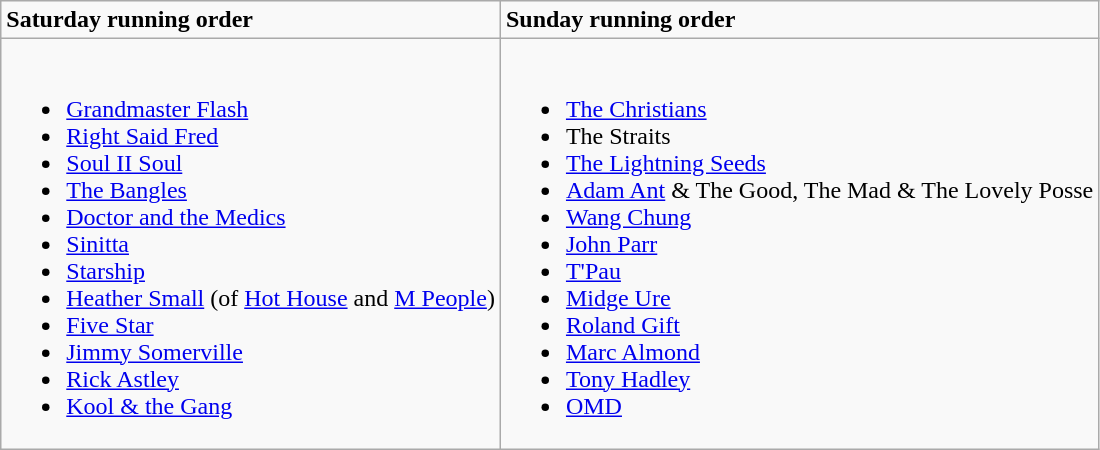<table class="wikitable">
<tr>
<td><strong>Saturday running order</strong></td>
<td><strong>Sunday running order</strong></td>
</tr>
<tr>
<td><br><ul><li><a href='#'>Grandmaster Flash</a></li><li><a href='#'>Right Said Fred</a></li><li><a href='#'>Soul II Soul</a></li><li><a href='#'>The Bangles</a></li><li><a href='#'>Doctor and the Medics</a></li><li><a href='#'>Sinitta</a></li><li><a href='#'>Starship</a></li><li><a href='#'>Heather Small</a> (of <a href='#'>Hot House</a> and <a href='#'>M People</a>)</li><li><a href='#'>Five Star</a></li><li><a href='#'>Jimmy Somerville</a></li><li><a href='#'>Rick Astley</a></li><li><a href='#'>Kool & the Gang</a></li></ul></td>
<td><br><ul><li><a href='#'>The Christians</a></li><li>The Straits</li><li><a href='#'>The Lightning Seeds</a></li><li><a href='#'>Adam Ant</a> & The Good, The Mad & The Lovely Posse</li><li><a href='#'>Wang Chung</a></li><li><a href='#'>John Parr</a></li><li><a href='#'>T'Pau</a></li><li><a href='#'>Midge Ure</a></li><li><a href='#'>Roland Gift</a></li><li><a href='#'>Marc Almond</a></li><li><a href='#'>Tony Hadley</a></li><li><a href='#'>OMD</a></li></ul></td>
</tr>
</table>
